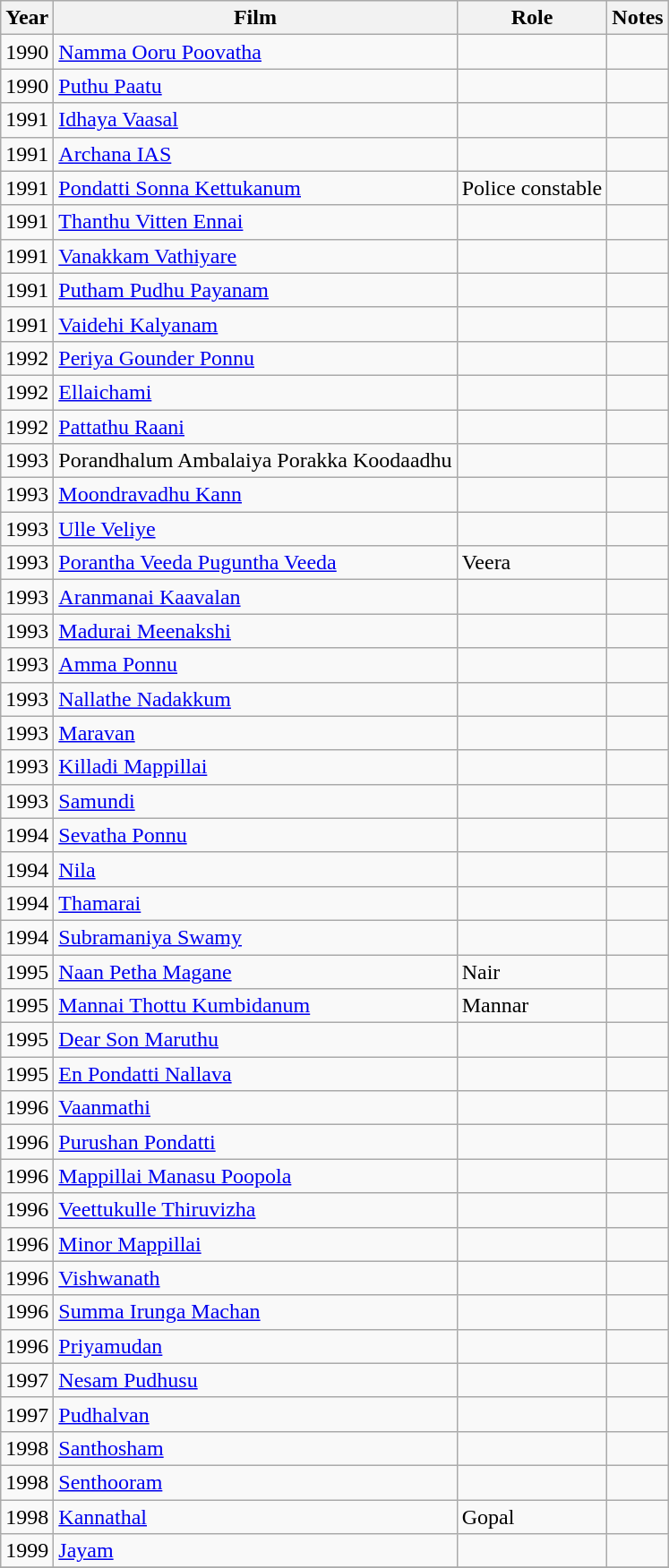<table class="wikitable sortable">
<tr>
<th>Year</th>
<th>Film</th>
<th>Role</th>
<th>Notes</th>
</tr>
<tr>
<td>1990</td>
<td><a href='#'>Namma Ooru Poovatha</a></td>
<td></td>
<td></td>
</tr>
<tr>
<td>1990</td>
<td><a href='#'>Puthu Paatu</a></td>
<td></td>
<td></td>
</tr>
<tr>
<td>1991</td>
<td><a href='#'>Idhaya Vaasal</a></td>
<td></td>
<td></td>
</tr>
<tr>
<td>1991</td>
<td><a href='#'>Archana IAS</a></td>
<td></td>
<td></td>
</tr>
<tr>
<td>1991</td>
<td><a href='#'>Pondatti Sonna Kettukanum</a></td>
<td>Police constable</td>
<td></td>
</tr>
<tr>
<td>1991</td>
<td><a href='#'>Thanthu Vitten Ennai</a></td>
<td></td>
<td></td>
</tr>
<tr>
<td>1991</td>
<td><a href='#'>Vanakkam Vathiyare</a></td>
<td></td>
<td></td>
</tr>
<tr>
<td>1991</td>
<td><a href='#'>Putham Pudhu Payanam</a></td>
<td></td>
<td></td>
</tr>
<tr>
<td>1991</td>
<td><a href='#'>Vaidehi Kalyanam</a></td>
<td></td>
<td></td>
</tr>
<tr>
<td>1992</td>
<td><a href='#'>Periya Gounder Ponnu</a></td>
<td></td>
<td></td>
</tr>
<tr>
<td>1992</td>
<td><a href='#'>Ellaichami</a></td>
<td></td>
<td></td>
</tr>
<tr>
<td>1992</td>
<td><a href='#'>Pattathu Raani</a></td>
<td></td>
<td></td>
</tr>
<tr>
<td>1993</td>
<td>Porandhalum Ambalaiya Porakka Koodaadhu</td>
<td></td>
<td></td>
</tr>
<tr>
<td>1993</td>
<td><a href='#'>Moondravadhu Kann</a></td>
<td></td>
<td></td>
</tr>
<tr>
<td>1993</td>
<td><a href='#'>Ulle Veliye</a></td>
<td></td>
<td></td>
</tr>
<tr>
<td>1993</td>
<td><a href='#'>Porantha Veeda Puguntha Veeda</a></td>
<td>Veera</td>
<td></td>
</tr>
<tr>
<td>1993</td>
<td><a href='#'>Aranmanai Kaavalan</a></td>
<td></td>
<td></td>
</tr>
<tr>
<td>1993</td>
<td><a href='#'>Madurai Meenakshi</a></td>
<td></td>
<td></td>
</tr>
<tr>
<td>1993</td>
<td><a href='#'>Amma Ponnu</a></td>
<td></td>
<td></td>
</tr>
<tr>
<td>1993</td>
<td><a href='#'>Nallathe Nadakkum</a></td>
<td></td>
<td></td>
</tr>
<tr>
<td>1993</td>
<td><a href='#'>Maravan</a></td>
<td></td>
<td></td>
</tr>
<tr>
<td>1993</td>
<td><a href='#'>Killadi Mappillai</a></td>
<td></td>
<td></td>
</tr>
<tr>
<td>1993</td>
<td><a href='#'>Samundi</a></td>
<td></td>
<td></td>
</tr>
<tr>
<td>1994</td>
<td><a href='#'>Sevatha Ponnu</a></td>
<td></td>
<td></td>
</tr>
<tr>
<td>1994</td>
<td><a href='#'>Nila</a></td>
<td></td>
<td></td>
</tr>
<tr>
<td>1994</td>
<td><a href='#'>Thamarai</a></td>
<td></td>
<td></td>
</tr>
<tr>
<td>1994</td>
<td><a href='#'>Subramaniya Swamy</a></td>
<td></td>
<td></td>
</tr>
<tr>
<td>1995</td>
<td><a href='#'>Naan Petha Magane</a></td>
<td>Nair</td>
<td></td>
</tr>
<tr>
<td>1995</td>
<td><a href='#'>Mannai Thottu Kumbidanum</a></td>
<td>Mannar</td>
<td></td>
</tr>
<tr>
<td>1995</td>
<td><a href='#'>Dear Son Maruthu</a></td>
<td></td>
<td></td>
</tr>
<tr>
<td>1995</td>
<td><a href='#'>En Pondatti Nallava</a></td>
<td></td>
<td></td>
</tr>
<tr>
<td>1996</td>
<td><a href='#'>Vaanmathi</a></td>
<td></td>
<td></td>
</tr>
<tr>
<td>1996</td>
<td><a href='#'>Purushan Pondatti</a></td>
<td></td>
<td></td>
</tr>
<tr>
<td>1996</td>
<td><a href='#'>Mappillai Manasu Poopola</a></td>
<td></td>
<td></td>
</tr>
<tr>
<td>1996</td>
<td><a href='#'>Veettukulle Thiruvizha</a></td>
<td></td>
<td></td>
</tr>
<tr>
<td>1996</td>
<td><a href='#'>Minor Mappillai</a></td>
<td></td>
<td></td>
</tr>
<tr>
<td>1996</td>
<td><a href='#'>Vishwanath</a></td>
<td></td>
<td></td>
</tr>
<tr>
<td>1996</td>
<td><a href='#'>Summa Irunga Machan</a></td>
<td></td>
<td></td>
</tr>
<tr>
<td>1996</td>
<td><a href='#'>Priyamudan</a></td>
<td></td>
<td></td>
</tr>
<tr>
<td>1997</td>
<td><a href='#'>Nesam Pudhusu</a></td>
<td></td>
<td></td>
</tr>
<tr>
<td>1997</td>
<td><a href='#'>Pudhalvan</a></td>
<td></td>
<td></td>
</tr>
<tr>
<td>1998</td>
<td><a href='#'>Santhosham</a></td>
<td></td>
<td></td>
</tr>
<tr>
<td>1998</td>
<td><a href='#'>Senthooram</a></td>
<td></td>
<td></td>
</tr>
<tr>
<td>1998</td>
<td><a href='#'>Kannathal</a></td>
<td>Gopal</td>
<td></td>
</tr>
<tr>
<td>1999</td>
<td><a href='#'>Jayam</a></td>
<td></td>
<td></td>
</tr>
<tr>
</tr>
</table>
